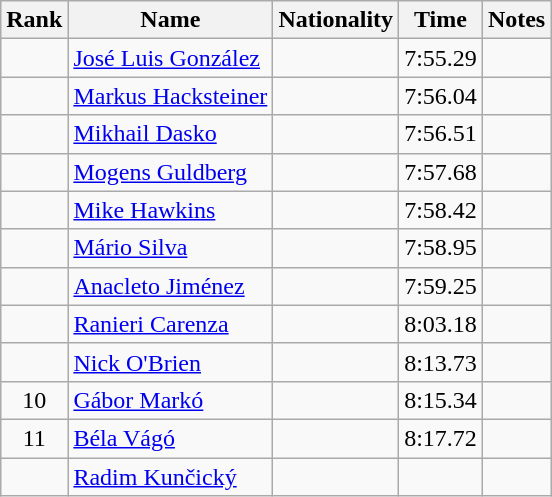<table class="wikitable sortable" style="text-align:center">
<tr>
<th>Rank</th>
<th>Name</th>
<th>Nationality</th>
<th>Time</th>
<th>Notes</th>
</tr>
<tr>
<td></td>
<td align="left"><a href='#'>José Luis González</a></td>
<td align=left></td>
<td>7:55.29</td>
<td></td>
</tr>
<tr>
<td></td>
<td align="left"><a href='#'>Markus Hacksteiner</a></td>
<td align=left></td>
<td>7:56.04</td>
<td></td>
</tr>
<tr>
<td></td>
<td align="left"><a href='#'>Mikhail Dasko</a></td>
<td align=left></td>
<td>7:56.51</td>
<td></td>
</tr>
<tr>
<td></td>
<td align="left"><a href='#'>Mogens Guldberg</a></td>
<td align=left></td>
<td>7:57.68</td>
<td></td>
</tr>
<tr>
<td></td>
<td align="left"><a href='#'>Mike Hawkins</a></td>
<td align=left></td>
<td>7:58.42</td>
<td></td>
</tr>
<tr>
<td></td>
<td align="left"><a href='#'>Mário Silva</a></td>
<td align=left></td>
<td>7:58.95</td>
<td></td>
</tr>
<tr>
<td></td>
<td align="left"><a href='#'>Anacleto Jiménez</a></td>
<td align=left></td>
<td>7:59.25</td>
<td></td>
</tr>
<tr>
<td></td>
<td align="left"><a href='#'>Ranieri Carenza</a></td>
<td align=left></td>
<td>8:03.18</td>
<td></td>
</tr>
<tr>
<td></td>
<td align="left"><a href='#'>Nick O'Brien</a></td>
<td align=left></td>
<td>8:13.73</td>
<td></td>
</tr>
<tr>
<td>10</td>
<td align="left"><a href='#'>Gábor Markó</a></td>
<td align=left></td>
<td>8:15.34</td>
<td></td>
</tr>
<tr>
<td>11</td>
<td align="left"><a href='#'>Béla Vágó</a></td>
<td align=left></td>
<td>8:17.72</td>
<td></td>
</tr>
<tr>
<td></td>
<td align="left"><a href='#'>Radim Kunčický</a></td>
<td align=left></td>
<td></td>
<td></td>
</tr>
</table>
